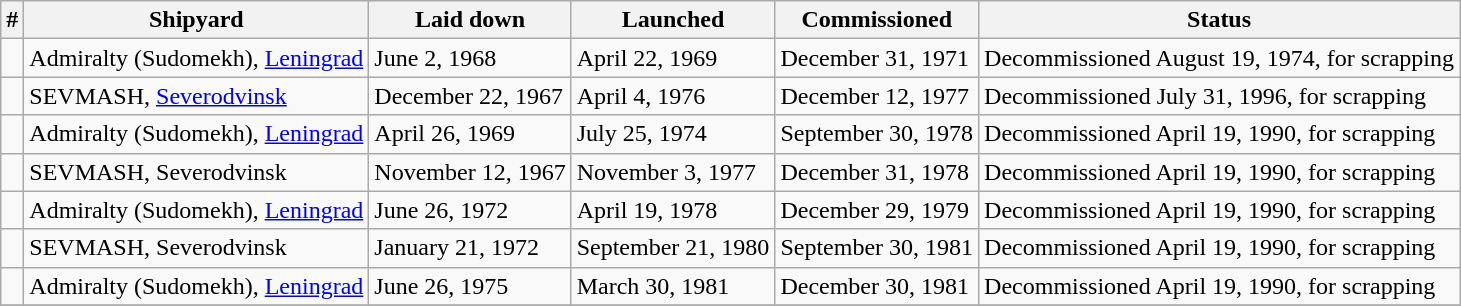<table class="wikitable">
<tr>
<th>#</th>
<th>Shipyard</th>
<th>Laid down</th>
<th>Launched</th>
<th>Commissioned</th>
<th>Status</th>
</tr>
<tr>
<td></td>
<td>Admiralty (Sudomekh), <a href='#'>Leningrad</a></td>
<td>June 2, 1968</td>
<td>April 22, 1969</td>
<td>December 31, 1971</td>
<td>Decommissioned August 19, 1974, for scrapping</td>
</tr>
<tr>
<td></td>
<td>SEVMASH, <a href='#'>Severodvinsk</a></td>
<td>December 22, 1967</td>
<td>April 4, 1976</td>
<td>December 12, 1977</td>
<td>Decommissioned July 31, 1996, for scrapping</td>
</tr>
<tr>
<td></td>
<td>Admiralty (Sudomekh), <a href='#'>Leningrad</a></td>
<td>April 26, 1969</td>
<td>July 25, 1974</td>
<td>September 30, 1978</td>
<td>Decommissioned April 19, 1990, for scrapping</td>
</tr>
<tr>
<td></td>
<td>SEVMASH, Severodvinsk</td>
<td>November 12, 1967</td>
<td>November 3, 1977</td>
<td>December 31, 1978</td>
<td>Decommissioned April 19, 1990, for scrapping</td>
</tr>
<tr>
<td></td>
<td>Admiralty (Sudomekh), <a href='#'>Leningrad</a></td>
<td>June 26, 1972</td>
<td>April 19, 1978</td>
<td>December 29, 1979</td>
<td>Decommissioned April 19, 1990, for scrapping</td>
</tr>
<tr>
<td></td>
<td>SEVMASH, Severodvinsk</td>
<td>January 21, 1972</td>
<td>September 21, 1980</td>
<td>September 30, 1981</td>
<td>Decommissioned April 19, 1990, for scrapping</td>
</tr>
<tr>
<td></td>
<td>Admiralty (Sudomekh), <a href='#'>Leningrad</a></td>
<td>June 26, 1975</td>
<td>March 30, 1981</td>
<td>December 30, 1981</td>
<td>Decommissioned April 19, 1990, for scrapping</td>
</tr>
<tr>
</tr>
</table>
